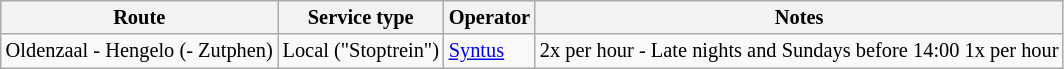<table class="wikitable" style="font-size:85%;">
<tr>
<th>Route</th>
<th>Service type</th>
<th>Operator</th>
<th>Notes</th>
</tr>
<tr>
<td>Oldenzaal - Hengelo (- Zutphen)</td>
<td>Local ("Stoptrein")</td>
<td><a href='#'>Syntus</a></td>
<td>2x per hour - Late nights and Sundays before 14:00 1x per hour</td>
</tr>
</table>
